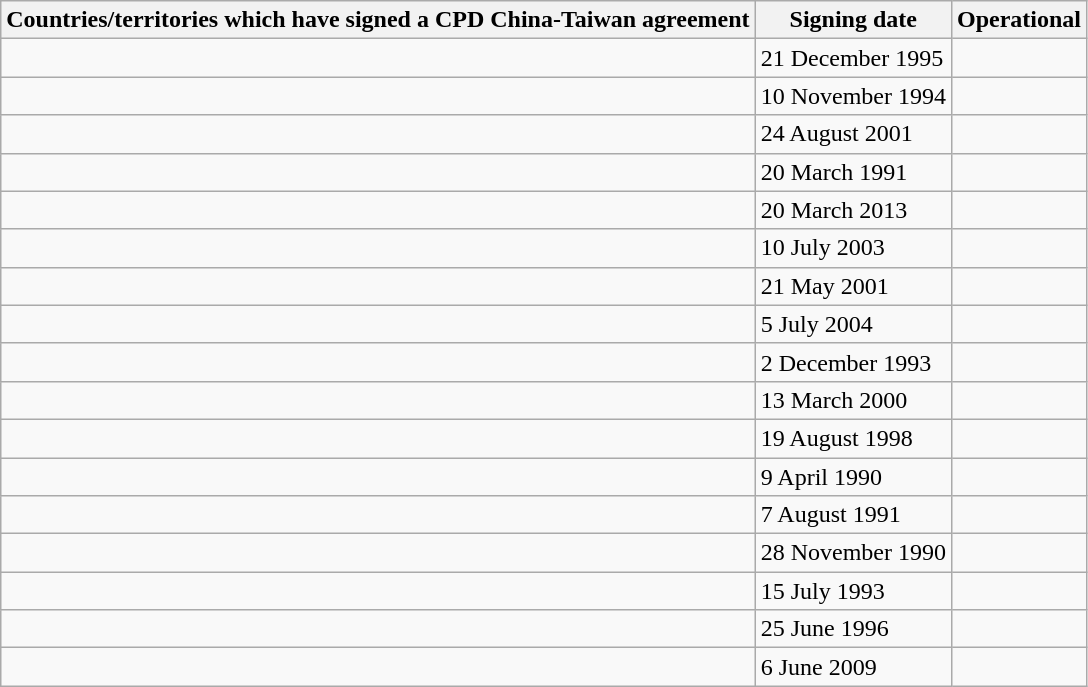<table class="wikitable sortable">
<tr>
<th>Countries/territories which have signed a CPD China-Taiwan agreement</th>
<th>Signing date</th>
<th>Operational</th>
</tr>
<tr>
<td></td>
<td>21 December 1995</td>
<td></td>
</tr>
<tr>
<td></td>
<td>10 November 1994</td>
<td></td>
</tr>
<tr>
<td></td>
<td>24 August 2001</td>
<td></td>
</tr>
<tr>
<td></td>
<td>20 March 1991</td>
<td></td>
</tr>
<tr>
<td></td>
<td>20 March 2013</td>
<td></td>
</tr>
<tr>
<td></td>
<td>10 July 2003</td>
<td></td>
</tr>
<tr>
<td></td>
<td>21 May 2001</td>
<td></td>
</tr>
<tr>
<td></td>
<td>5 July 2004</td>
<td></td>
</tr>
<tr>
<td></td>
<td>2 December 1993</td>
<td></td>
</tr>
<tr>
<td></td>
<td>13 March 2000</td>
<td></td>
</tr>
<tr>
<td></td>
<td>19 August 1998</td>
<td></td>
</tr>
<tr>
<td></td>
<td>9 April 1990</td>
<td></td>
</tr>
<tr>
<td></td>
<td>7 August 1991</td>
<td></td>
</tr>
<tr>
<td></td>
<td>28 November 1990</td>
<td></td>
</tr>
<tr>
<td></td>
<td>15 July 1993</td>
<td></td>
</tr>
<tr>
<td></td>
<td>25 June 1996</td>
<td></td>
</tr>
<tr>
<td></td>
<td>6 June 2009</td>
<td></td>
</tr>
</table>
